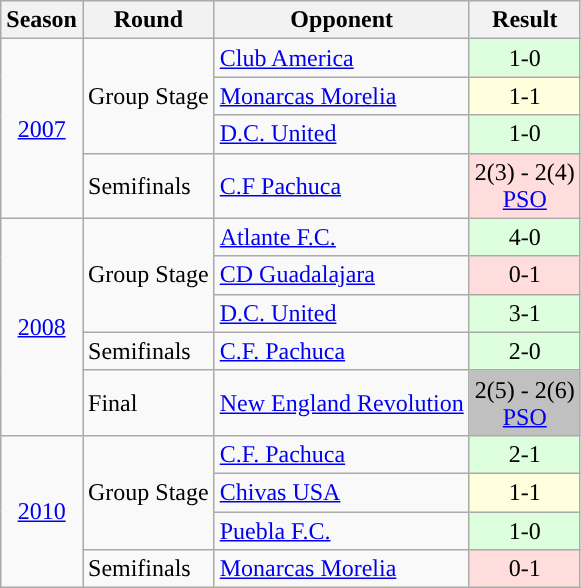<table class="wikitable">
<tr>
<th>Season</th>
<th>Round</th>
<th>Opponent</th>
<th>Result</th>
</tr>
<tr>
<td rowspan="4" style="text-align:center;"><a href='#'>2007</a></td>
<td rowspan="3">Group Stage</td>
<td> <a href='#'>Club America</a></td>
<td bgcolor="#ddffdd" style="text-align:center;">1-0</td>
</tr>
<tr>
<td> <a href='#'>Monarcas Morelia</a></td>
<td bgcolor="#ffffdd" style="text-align:center;">1-1</td>
</tr>
<tr>
<td> <a href='#'>D.C. United</a></td>
<td bgcolor="#ddffdd" style="text-align:center;">1-0</td>
</tr>
<tr>
<td>Semifinals</td>
<td> <a href='#'>C.F Pachuca</a></td>
<td bgcolor="#ffdddd" style="text-align:center;">2(3) - 2(4)<br><a href='#'>PSO</a></td>
</tr>
<tr>
<td rowspan="5" style="text-align:center;"><a href='#'>2008</a></td>
<td rowspan="3">Group Stage</td>
<td> <a href='#'>Atlante F.C.</a></td>
<td bgcolor="#ddffdd" style="text-align:center;">4-0</td>
</tr>
<tr>
<td> <a href='#'>CD Guadalajara</a></td>
<td bgcolor="#ffdddd" style="text-align:center;">0-1</td>
</tr>
<tr>
<td> <a href='#'>D.C. United</a></td>
<td bgcolor="#ddffdd" style="text-align:center;">3-1</td>
</tr>
<tr>
<td>Semifinals</td>
<td> <a href='#'>C.F. Pachuca</a></td>
<td bgcolor="#ddffdd" style="text-align:center;">2-0</td>
</tr>
<tr>
<td>Final</td>
<td> <a href='#'>New England Revolution</a></td>
<td bgcolor="#C0C0C0" style="text-align:center;">2(5) - 2(6)<br><a href='#'>PSO</a></td>
</tr>
<tr>
<td rowspan="4" style="text-align:center;"><a href='#'>2010</a></td>
<td rowspan="3">Group Stage</td>
<td> <a href='#'>C.F. Pachuca</a></td>
<td bgcolor="#ddffdd" style="text-align:center;">2-1</td>
</tr>
<tr>
<td> <a href='#'>Chivas USA</a></td>
<td bgcolor="#ffffdd" style="text-align:center;">1-1</td>
</tr>
<tr>
<td> <a href='#'>Puebla F.C.</a></td>
<td bgcolor="#ddffdd" style="text-align:center;">1-0</td>
</tr>
<tr>
<td>Semifinals</td>
<td> <a href='#'>Monarcas Morelia</a></td>
<td bgcolor="#ffdddd" style="text-align:center;">0-1</td>
</tr>
</table>
